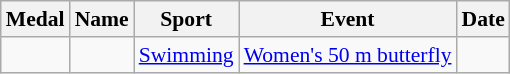<table class="wikitable sortable" style="font-size:90%">
<tr>
<th>Medal</th>
<th>Name</th>
<th>Sport</th>
<th>Event</th>
<th>Date</th>
</tr>
<tr>
<td></td>
<td></td>
<td><a href='#'>Swimming</a></td>
<td><a href='#'>Women's 50 m butterfly</a></td>
<td></td>
</tr>
</table>
